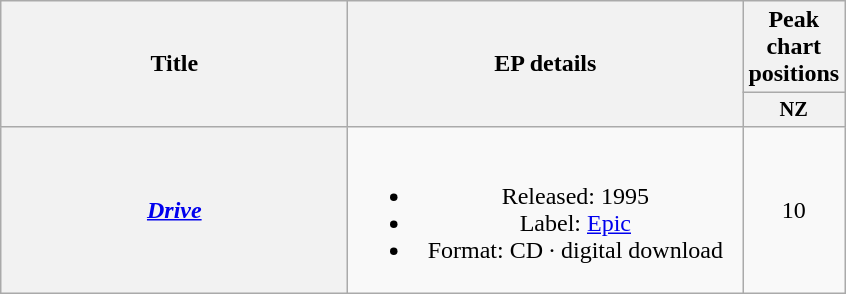<table class="wikitable plainrowheaders" style="text-align:center;" border="1">
<tr>
<th scope="col" rowspan="2" style="width:14em;">Title</th>
<th scope="col" rowspan="2" style="width:16em;">EP details</th>
<th scope="col" colspan="1">Peak chart positions</th>
</tr>
<tr>
<th scope="col" style="width:2.75em;font-size:85%;">NZ<br></th>
</tr>
<tr>
<th scope="row"><em><a href='#'>Drive</a></em></th>
<td><br><ul><li>Released: 1995</li><li>Label: <a href='#'>Epic</a></li><li>Format: CD · digital download</li></ul></td>
<td>10</td>
</tr>
</table>
